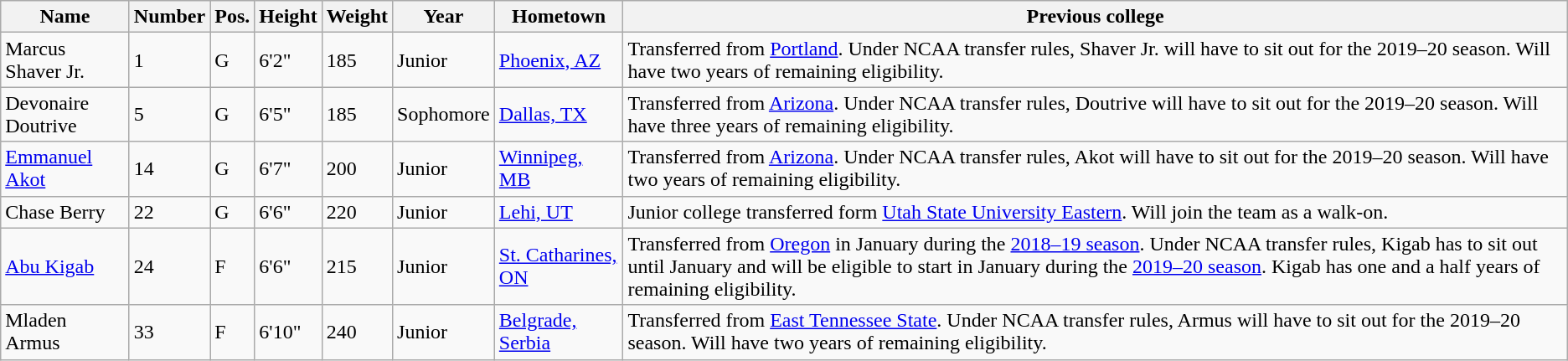<table class="wikitable sortable" border="1">
<tr>
<th>Name</th>
<th>Number</th>
<th>Pos.</th>
<th>Height</th>
<th>Weight</th>
<th>Year</th>
<th>Hometown</th>
<th class="unsortable">Previous college</th>
</tr>
<tr>
<td>Marcus Shaver Jr.</td>
<td>1</td>
<td>G</td>
<td>6'2"</td>
<td>185</td>
<td>Junior</td>
<td><a href='#'>Phoenix, AZ</a></td>
<td>Transferred from <a href='#'>Portland</a>. Under NCAA transfer rules, Shaver Jr. will have to sit out for the 2019–20 season. Will have two years of remaining eligibility.</td>
</tr>
<tr>
<td>Devonaire Doutrive</td>
<td>5</td>
<td>G</td>
<td>6'5"</td>
<td>185</td>
<td>Sophomore</td>
<td><a href='#'>Dallas, TX</a></td>
<td>Transferred from <a href='#'>Arizona</a>. Under NCAA transfer rules, Doutrive will have to sit out for the 2019–20 season. Will have three years of remaining eligibility.</td>
</tr>
<tr>
<td><a href='#'>Emmanuel Akot</a></td>
<td>14</td>
<td>G</td>
<td>6'7"</td>
<td>200</td>
<td>Junior</td>
<td><a href='#'>Winnipeg, MB</a></td>
<td>Transferred from <a href='#'>Arizona</a>. Under NCAA transfer rules, Akot will have to sit out for the 2019–20 season. Will have two years of remaining eligibility.</td>
</tr>
<tr>
<td>Chase Berry</td>
<td>22</td>
<td>G</td>
<td>6'6"</td>
<td>220</td>
<td>Junior</td>
<td><a href='#'>Lehi, UT</a></td>
<td>Junior college transferred form <a href='#'>Utah State University Eastern</a>. Will join the team as a walk-on.</td>
</tr>
<tr>
<td><a href='#'>Abu Kigab</a></td>
<td>24</td>
<td>F</td>
<td>6'6"</td>
<td>215</td>
<td>Junior</td>
<td><a href='#'>St. Catharines, ON</a></td>
<td>Transferred from <a href='#'>Oregon</a> in January during the <a href='#'>2018–19 season</a>. Under NCAA transfer rules, Kigab has to sit out until January and will be eligible to start in January during the <a href='#'>2019–20 season</a>. Kigab has one and a half years of remaining eligibility.</td>
</tr>
<tr>
<td>Mladen Armus</td>
<td>33</td>
<td>F</td>
<td>6'10"</td>
<td>240</td>
<td>Junior</td>
<td><a href='#'>Belgrade, Serbia</a></td>
<td>Transferred from <a href='#'>East Tennessee State</a>. Under NCAA transfer rules, Armus will have to sit out for the 2019–20 season. Will have two years of remaining eligibility.</td>
</tr>
</table>
